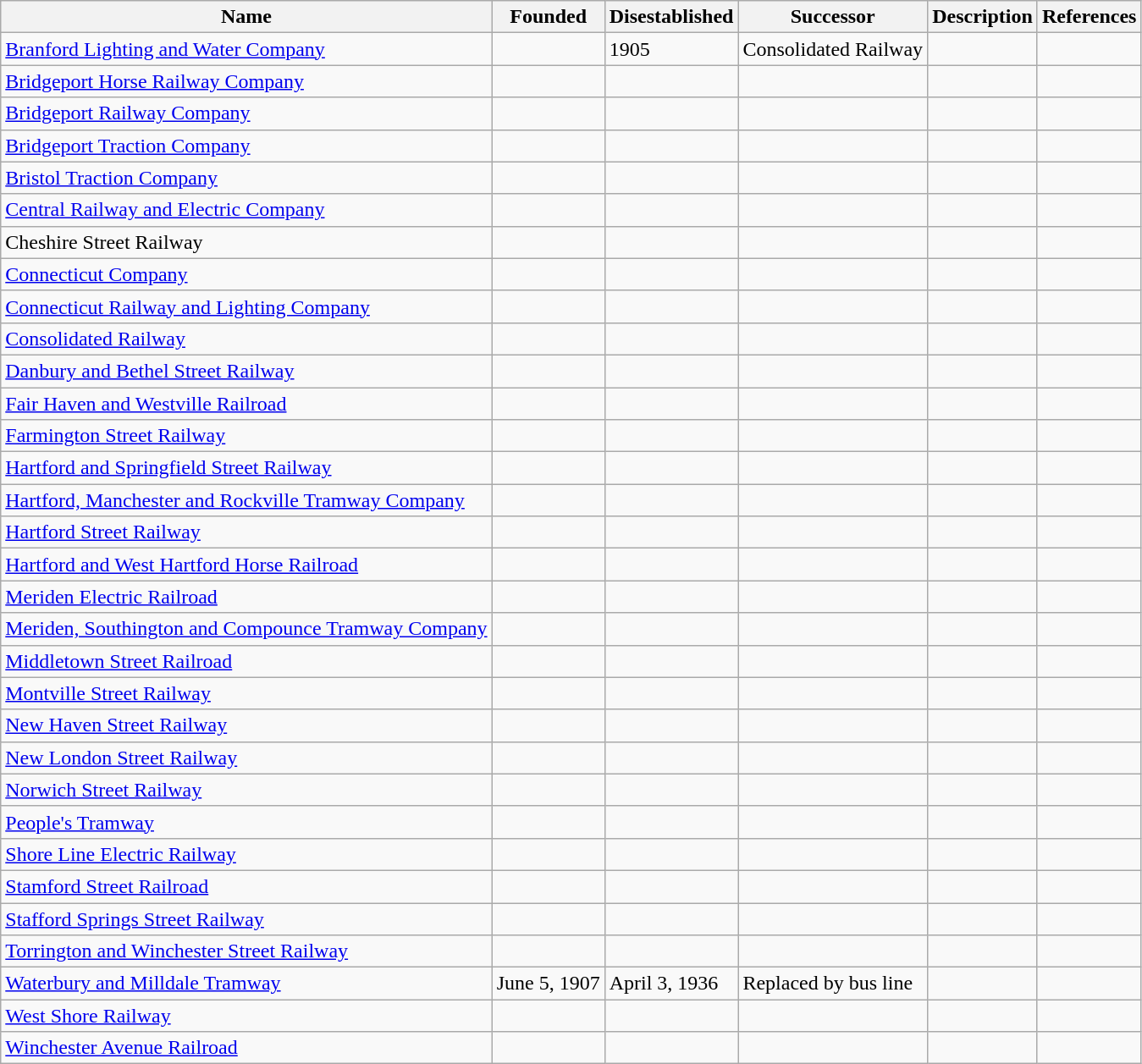<table class="wikitable">
<tr>
<th>Name</th>
<th>Founded</th>
<th>Disestablished</th>
<th>Successor</th>
<th>Description</th>
<th>References</th>
</tr>
<tr>
<td><a href='#'>Branford Lighting and Water Company</a></td>
<td></td>
<td>1905</td>
<td>Consolidated Railway</td>
<td></td>
<td></td>
</tr>
<tr>
<td><a href='#'>Bridgeport Horse Railway Company</a></td>
<td></td>
<td></td>
<td></td>
<td></td>
<td></td>
</tr>
<tr>
<td><a href='#'>Bridgeport Railway Company</a></td>
<td></td>
<td></td>
<td></td>
<td></td>
<td></td>
</tr>
<tr>
<td><a href='#'>Bridgeport Traction Company</a></td>
<td></td>
<td></td>
<td></td>
<td></td>
<td></td>
</tr>
<tr>
<td><a href='#'>Bristol Traction Company</a></td>
<td></td>
<td></td>
<td></td>
<td></td>
<td></td>
</tr>
<tr>
<td><a href='#'>Central Railway and Electric Company</a></td>
<td></td>
<td></td>
<td></td>
<td></td>
<td></td>
</tr>
<tr>
<td>Cheshire Street Railway</td>
<td></td>
<td></td>
<td></td>
<td></td>
<td></td>
</tr>
<tr>
<td><a href='#'>Connecticut Company</a></td>
<td></td>
<td></td>
<td></td>
<td></td>
<td></td>
</tr>
<tr>
<td><a href='#'>Connecticut Railway and Lighting Company</a></td>
<td></td>
<td></td>
<td></td>
<td></td>
<td></td>
</tr>
<tr>
<td><a href='#'>Consolidated Railway</a></td>
<td></td>
<td></td>
<td></td>
<td></td>
<td></td>
</tr>
<tr>
<td><a href='#'>Danbury and Bethel Street Railway</a></td>
<td></td>
<td></td>
<td></td>
<td></td>
<td></td>
</tr>
<tr>
<td><a href='#'>Fair Haven and Westville Railroad</a></td>
<td></td>
<td></td>
<td></td>
<td></td>
<td></td>
</tr>
<tr>
<td><a href='#'>Farmington Street Railway</a></td>
<td></td>
<td></td>
<td></td>
<td></td>
<td></td>
</tr>
<tr>
<td><a href='#'>Hartford and Springfield Street Railway</a></td>
<td></td>
<td></td>
<td></td>
<td></td>
<td></td>
</tr>
<tr>
<td><a href='#'>Hartford, Manchester and Rockville Tramway Company</a></td>
<td></td>
<td></td>
<td></td>
<td></td>
<td></td>
</tr>
<tr>
<td><a href='#'>Hartford Street Railway</a></td>
<td></td>
<td></td>
<td></td>
<td></td>
<td></td>
</tr>
<tr>
<td><a href='#'>Hartford and West Hartford Horse Railroad</a></td>
<td></td>
<td></td>
<td></td>
<td></td>
<td></td>
</tr>
<tr>
<td><a href='#'>Meriden Electric Railroad</a></td>
<td></td>
<td></td>
<td></td>
<td></td>
<td></td>
</tr>
<tr>
<td><a href='#'>Meriden, Southington and Compounce Tramway Company</a></td>
<td></td>
<td></td>
<td></td>
<td></td>
<td></td>
</tr>
<tr>
<td><a href='#'>Middletown Street Railroad</a></td>
<td></td>
<td></td>
<td></td>
<td></td>
<td></td>
</tr>
<tr>
<td><a href='#'>Montville Street Railway</a></td>
<td></td>
<td></td>
<td></td>
<td></td>
<td></td>
</tr>
<tr>
<td><a href='#'>New Haven Street Railway</a></td>
<td></td>
<td></td>
<td></td>
<td></td>
<td></td>
</tr>
<tr>
<td><a href='#'>New London Street Railway</a></td>
<td></td>
<td></td>
<td></td>
<td></td>
<td></td>
</tr>
<tr>
<td><a href='#'>Norwich Street Railway</a></td>
<td></td>
<td></td>
<td></td>
<td></td>
<td></td>
</tr>
<tr>
<td><a href='#'>People's Tramway</a></td>
<td></td>
<td></td>
<td></td>
<td></td>
<td></td>
</tr>
<tr>
<td><a href='#'>Shore Line Electric Railway</a></td>
<td></td>
<td></td>
<td></td>
<td></td>
<td></td>
</tr>
<tr>
<td><a href='#'>Stamford Street Railroad</a></td>
<td></td>
<td></td>
<td></td>
<td></td>
<td></td>
</tr>
<tr>
<td><a href='#'>Stafford Springs Street Railway</a></td>
<td></td>
<td></td>
<td></td>
<td></td>
<td></td>
</tr>
<tr>
<td><a href='#'>Torrington and Winchester Street Railway</a></td>
<td></td>
<td></td>
<td></td>
<td></td>
<td></td>
</tr>
<tr>
<td><a href='#'>Waterbury and Milldale Tramway</a></td>
<td>June 5, 1907</td>
<td>April 3, 1936</td>
<td>Replaced by bus line</td>
<td></td>
<td></td>
</tr>
<tr>
<td><a href='#'>West Shore Railway</a></td>
<td></td>
<td></td>
<td></td>
<td></td>
<td></td>
</tr>
<tr>
<td><a href='#'>Winchester Avenue Railroad</a></td>
<td></td>
<td></td>
<td></td>
<td></td>
<td></td>
</tr>
</table>
